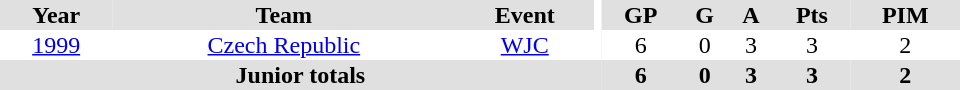<table border="0" cellpadding="1" cellspacing="0" ID="Table3" style="text-align:center; width:40em">
<tr bgcolor="#e0e0e0">
<th>Year</th>
<th>Team</th>
<th>Event</th>
<th rowspan="102" bgcolor="#ffffff"></th>
<th>GP</th>
<th>G</th>
<th>A</th>
<th>Pts</th>
<th>PIM</th>
</tr>
<tr>
<td><a href='#'>1999</a></td>
<td><a href='#'>Czech Republic</a></td>
<td><a href='#'>WJC</a></td>
<td>6</td>
<td>0</td>
<td>3</td>
<td>3</td>
<td>2</td>
</tr>
<tr bgcolor="#e0e0e0">
<th colspan="4">Junior totals</th>
<th>6</th>
<th>0</th>
<th>3</th>
<th>3</th>
<th>2</th>
</tr>
</table>
